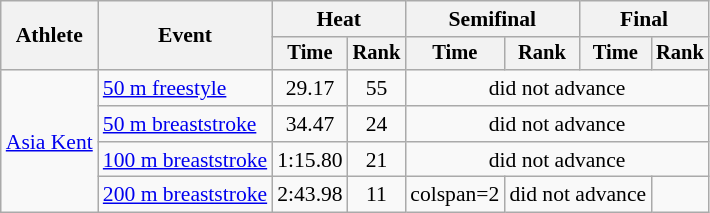<table class=wikitable style=font-size:90%>
<tr>
<th rowspan=2>Athlete</th>
<th rowspan=2>Event</th>
<th colspan=2>Heat</th>
<th colspan=2>Semifinal</th>
<th colspan=2>Final</th>
</tr>
<tr style=font-size:95%>
<th>Time</th>
<th>Rank</th>
<th>Time</th>
<th>Rank</th>
<th>Time</th>
<th>Rank</th>
</tr>
<tr align=center>
<td align=left rowspan=4><a href='#'>Asia Kent</a></td>
<td align=left rowspan="1"><a href='#'>50 m freestyle</a></td>
<td>29.17</td>
<td>55</td>
<td colspan=4>did not advance</td>
</tr>
<tr align=center>
<td align=left rowspan="1"><a href='#'>50 m breaststroke</a></td>
<td>34.47</td>
<td>24</td>
<td colspan=4>did not advance</td>
</tr>
<tr align=center>
<td align=left rowspan="1"><a href='#'>100 m breaststroke</a></td>
<td>1:15.80</td>
<td>21</td>
<td colspan=4>did not advance</td>
</tr>
<tr align=center>
<td align=left rowspan="1"><a href='#'>200 m breaststroke</a></td>
<td>2:43.98</td>
<td>11</td>
<td>colspan=2 </td>
<td colspan=2>did not advance</td>
</tr>
</table>
